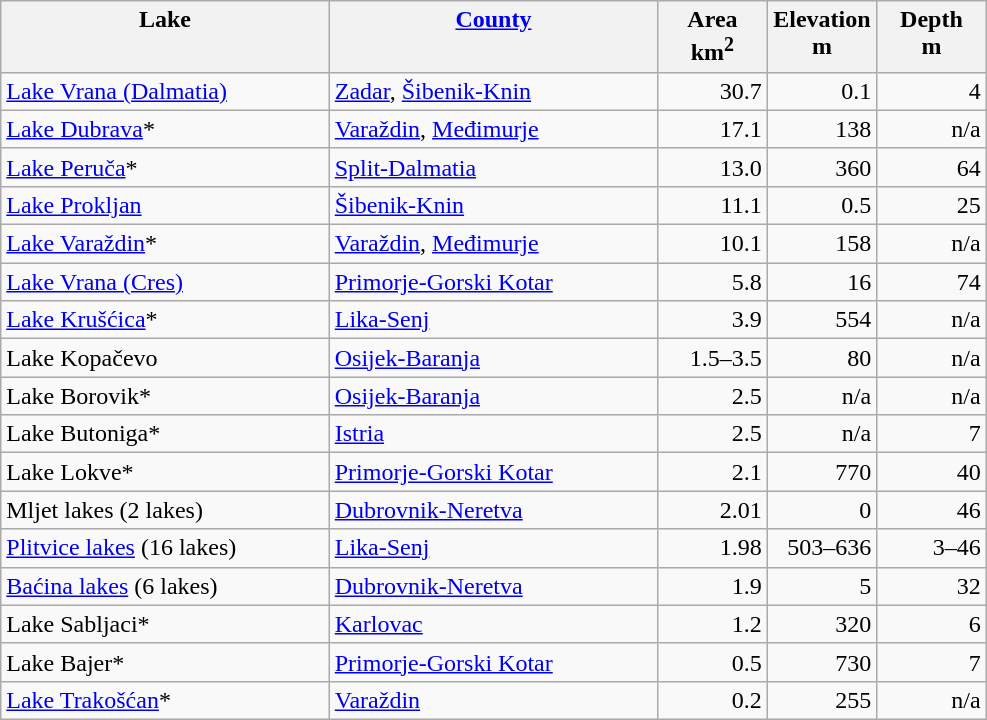<table class="wikitable sortable">
<tr valign=top align=right>
<th width="33%" align=left>Lake</th>
<th width="33%" align=left><a href='#'>County</a></th>
<th width="11%">Area <br> km<sup>2</sup></th>
<th width="11%">Elevation <br> m</th>
<th width="11%">Depth <br>m</th>
</tr>
<tr valign=top align=right>
<td align=left><a href='#'>Lake Vrana (Dalmatia)</a></td>
<td align=left><a href='#'>Zadar</a>, <a href='#'>Šibenik-Knin</a></td>
<td>30.7</td>
<td>0.1</td>
<td>4</td>
</tr>
<tr valign=top align=right>
<td align=left><a href='#'>Lake Dubrava</a>*</td>
<td align=left><a href='#'>Varaždin</a>, <a href='#'>Međimurje</a></td>
<td>17.1</td>
<td>138</td>
<td>n/a</td>
</tr>
<tr valign=top align=right>
<td align=left><a href='#'>Lake Peruča</a>*</td>
<td align=left><a href='#'>Split-Dalmatia</a></td>
<td>13.0</td>
<td>360</td>
<td>64</td>
</tr>
<tr valign=top align=right>
<td align=left><a href='#'>Lake Prokljan</a></td>
<td align=left><a href='#'>Šibenik-Knin</a></td>
<td>11.1</td>
<td>0.5</td>
<td>25</td>
</tr>
<tr valign=top align=right>
<td align=left><a href='#'>Lake Varaždin</a>*</td>
<td align=left><a href='#'>Varaždin</a>, <a href='#'>Međimurje</a></td>
<td>10.1</td>
<td>158</td>
<td>n/a</td>
</tr>
<tr valign=top align=right>
<td align=left><a href='#'>Lake Vrana (Cres)</a></td>
<td align=left><a href='#'>Primorje-Gorski Kotar</a></td>
<td>5.8</td>
<td>16</td>
<td>74</td>
</tr>
<tr valign=top align=right>
<td align=left><a href='#'>Lake Krušćica</a>*</td>
<td align=left><a href='#'>Lika-Senj</a></td>
<td>3.9</td>
<td>554</td>
<td>n/a</td>
</tr>
<tr valign=top align=right>
<td align=left>Lake Kopačevo</td>
<td align=left><a href='#'>Osijek-Baranja</a></td>
<td>1.5–3.5</td>
<td>80</td>
<td>n/a</td>
</tr>
<tr valign=top align=right>
<td align=left>Lake Borovik*</td>
<td align=left><a href='#'>Osijek-Baranja</a></td>
<td>2.5</td>
<td>n/a</td>
<td>n/a</td>
</tr>
<tr valign=top align=right>
<td align=left>Lake Butoniga*</td>
<td align=left><a href='#'>Istria</a></td>
<td>2.5</td>
<td>n/a</td>
<td>7</td>
</tr>
<tr valign=top align=right>
<td align=left>Lake Lokve*</td>
<td align=left><a href='#'>Primorje-Gorski Kotar</a></td>
<td>2.1</td>
<td>770</td>
<td>40</td>
</tr>
<tr valign=top align=right>
<td align=left>Mljet lakes (2 lakes)</td>
<td align=left><a href='#'>Dubrovnik-Neretva</a></td>
<td>2.01</td>
<td>0</td>
<td>46</td>
</tr>
<tr valign=top align=right>
<td align=left><a href='#'>Plitvice lakes</a> (16 lakes)</td>
<td align=left><a href='#'>Lika-Senj</a></td>
<td>1.98</td>
<td>503–636</td>
<td>3–46</td>
</tr>
<tr valign=top align=right>
<td align=left><a href='#'>Baćina lakes</a> (6 lakes)</td>
<td align=left><a href='#'>Dubrovnik-Neretva</a></td>
<td>1.9</td>
<td>5</td>
<td>32</td>
</tr>
<tr valign=top align=right>
<td align=left>Lake Sabljaci*</td>
<td align=left><a href='#'>Karlovac</a></td>
<td>1.2</td>
<td>320</td>
<td>6</td>
</tr>
<tr valign=top align=right>
<td align=left>Lake Bajer*</td>
<td align=left><a href='#'>Primorje-Gorski Kotar</a></td>
<td>0.5</td>
<td>730</td>
<td>7</td>
</tr>
<tr valign=top align=right>
<td align=left><a href='#'>Lake Trakošćan</a>*</td>
<td align=left><a href='#'>Varaždin</a></td>
<td>0.2</td>
<td>255</td>
<td>n/a</td>
</tr>
</table>
